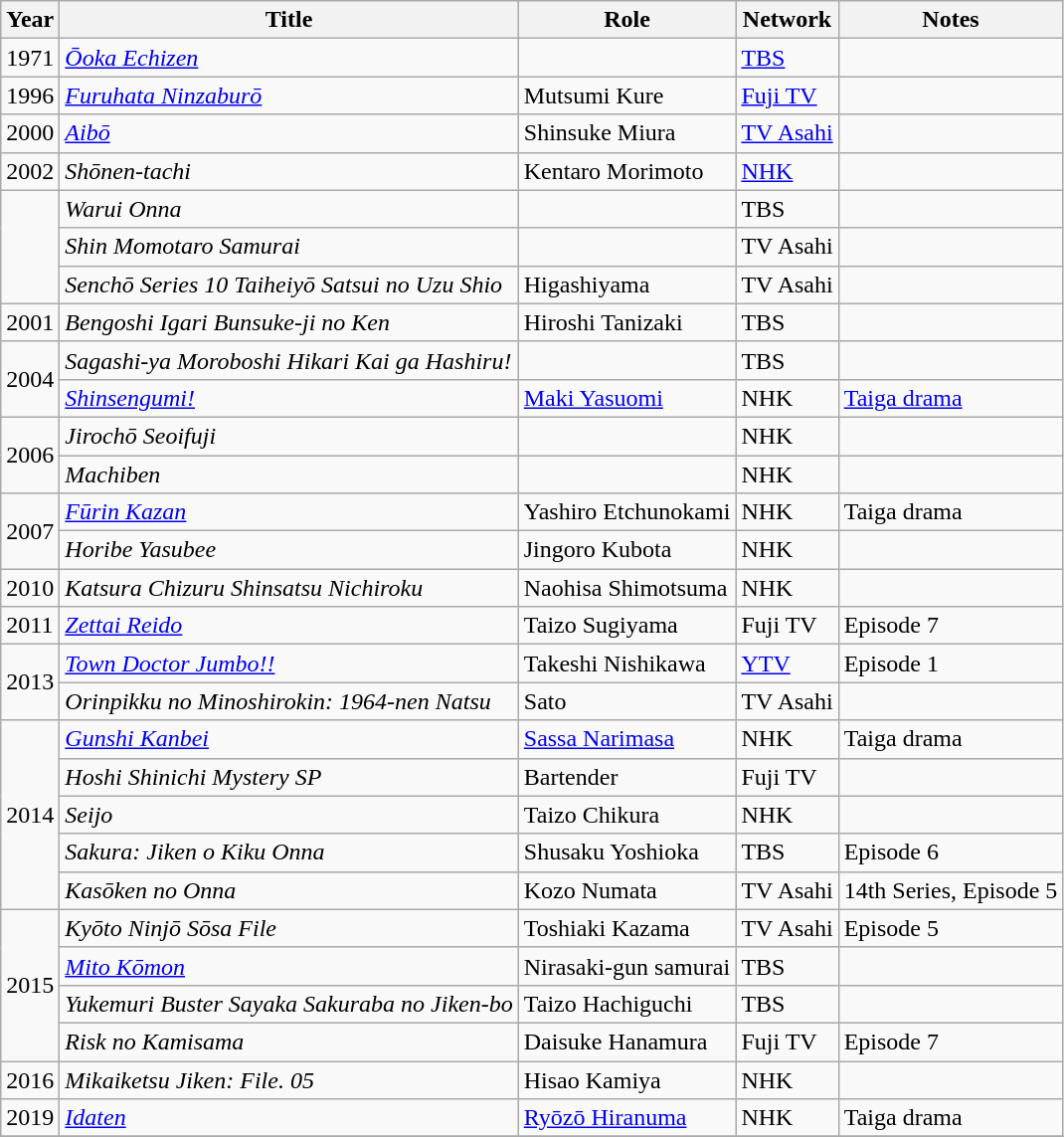<table class="wikitable">
<tr>
<th>Year</th>
<th>Title</th>
<th>Role</th>
<th>Network</th>
<th>Notes</th>
</tr>
<tr>
<td>1971</td>
<td><em><a href='#'>Ōoka Echizen</a></em></td>
<td></td>
<td><a href='#'>TBS</a></td>
<td></td>
</tr>
<tr>
<td>1996</td>
<td><em><a href='#'>Furuhata Ninzaburō</a></em></td>
<td>Mutsumi Kure</td>
<td><a href='#'>Fuji TV</a></td>
<td></td>
</tr>
<tr>
<td>2000</td>
<td><em><a href='#'>Aibō</a></em></td>
<td>Shinsuke Miura</td>
<td><a href='#'>TV Asahi</a></td>
<td></td>
</tr>
<tr>
<td>2002</td>
<td><em>Shōnen-tachi</em></td>
<td>Kentaro Morimoto</td>
<td><a href='#'>NHK</a></td>
<td></td>
</tr>
<tr>
<td rowspan="3"></td>
<td><em>Warui Onna</em></td>
<td></td>
<td>TBS</td>
<td></td>
</tr>
<tr>
<td><em>Shin Momotaro Samurai</em></td>
<td></td>
<td>TV Asahi</td>
<td></td>
</tr>
<tr>
<td><em>Senchō Series 10 Taiheiyō Satsui no Uzu Shio</em></td>
<td>Higashiyama</td>
<td>TV Asahi</td>
<td></td>
</tr>
<tr>
<td>2001</td>
<td><em>Bengoshi Igari Bunsuke-ji no Ken</em></td>
<td>Hiroshi Tanizaki</td>
<td>TBS</td>
<td></td>
</tr>
<tr>
<td rowspan="2">2004</td>
<td><em>Sagashi-ya Moroboshi Hikari Kai ga Hashiru!</em></td>
<td></td>
<td>TBS</td>
<td></td>
</tr>
<tr>
<td><em><a href='#'>Shinsengumi!</a></em></td>
<td><a href='#'>Maki Yasuomi</a></td>
<td>NHK</td>
<td><a href='#'>Taiga drama</a></td>
</tr>
<tr>
<td rowspan="2">2006</td>
<td><em>Jirochō Seoifuji</em></td>
<td></td>
<td>NHK</td>
<td></td>
</tr>
<tr>
<td><em>Machiben</em></td>
<td></td>
<td>NHK</td>
<td></td>
</tr>
<tr>
<td rowspan="2">2007</td>
<td><em><a href='#'>Fūrin Kazan</a></em></td>
<td>Yashiro Etchunokami</td>
<td>NHK</td>
<td>Taiga drama</td>
</tr>
<tr>
<td><em>Horibe Yasubee</em></td>
<td>Jingoro Kubota</td>
<td>NHK</td>
<td></td>
</tr>
<tr>
<td>2010</td>
<td><em>Katsura Chizuru Shinsatsu Nichiroku</em></td>
<td>Naohisa Shimotsuma</td>
<td>NHK</td>
<td></td>
</tr>
<tr>
<td>2011</td>
<td><em><a href='#'>Zettai Reido</a></em></td>
<td>Taizo Sugiyama</td>
<td>Fuji TV</td>
<td>Episode 7</td>
</tr>
<tr>
<td rowspan="2">2013</td>
<td><em><a href='#'>Town Doctor Jumbo!!</a></em></td>
<td>Takeshi Nishikawa</td>
<td><a href='#'>YTV</a></td>
<td>Episode 1</td>
</tr>
<tr>
<td><em>Orinpikku no Minoshirokin: 1964-nen Natsu</em></td>
<td>Sato</td>
<td>TV Asahi</td>
<td></td>
</tr>
<tr>
<td rowspan="5">2014</td>
<td><em><a href='#'>Gunshi Kanbei</a></em></td>
<td><a href='#'>Sassa Narimasa</a></td>
<td>NHK</td>
<td>Taiga drama</td>
</tr>
<tr>
<td><em>Hoshi Shinichi Mystery SP</em></td>
<td>Bartender</td>
<td>Fuji TV</td>
<td></td>
</tr>
<tr>
<td><em>Seijo</em></td>
<td>Taizo Chikura</td>
<td>NHK</td>
<td></td>
</tr>
<tr>
<td><em>Sakura: Jiken o Kiku Onna</em></td>
<td>Shusaku Yoshioka</td>
<td>TBS</td>
<td>Episode 6</td>
</tr>
<tr>
<td><em>Kasōken no Onna</em></td>
<td>Kozo Numata</td>
<td>TV Asahi</td>
<td>14th Series, Episode 5</td>
</tr>
<tr>
<td rowspan="4">2015</td>
<td><em>Kyōto Ninjō Sōsa File</em></td>
<td>Toshiaki Kazama</td>
<td>TV Asahi</td>
<td>Episode 5</td>
</tr>
<tr>
<td><em><a href='#'>Mito Kōmon</a></em></td>
<td>Nirasaki-gun samurai</td>
<td>TBS</td>
<td></td>
</tr>
<tr>
<td><em>Yukemuri Buster Sayaka Sakuraba no Jiken-bo</em></td>
<td>Taizo Hachiguchi</td>
<td>TBS</td>
<td></td>
</tr>
<tr>
<td><em>Risk no Kamisama</em></td>
<td>Daisuke Hanamura</td>
<td>Fuji TV</td>
<td>Episode 7</td>
</tr>
<tr>
<td>2016</td>
<td><em>Mikaiketsu Jiken: File. 05</em></td>
<td>Hisao Kamiya</td>
<td>NHK</td>
<td></td>
</tr>
<tr>
<td>2019</td>
<td><em><a href='#'>Idaten</a></em></td>
<td><a href='#'>Ryōzō Hiranuma</a></td>
<td>NHK</td>
<td>Taiga drama</td>
</tr>
<tr>
</tr>
</table>
